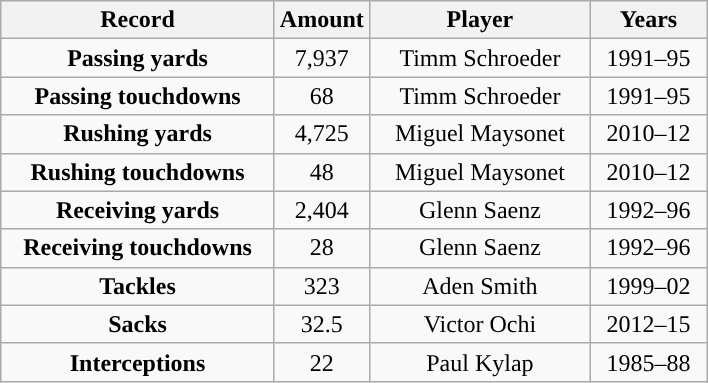<table class="wikitable" style="text-align: center;">
<tr>
<th style="width:175px; ">Record</th>
<th style="width:35px; ">Amount</th>
<th style="width:140px; ">Player</th>
<th style="width:70px; ">Years</th>
</tr>
<tr>
<td><strong>Passing yards</strong></td>
<td>7,937</td>
<td>Timm Schroeder</td>
<td>1991–95</td>
</tr>
<tr>
<td><strong>Passing touchdowns</strong></td>
<td>68</td>
<td>Timm Schroeder</td>
<td>1991–95</td>
</tr>
<tr>
<td><strong>Rushing yards</strong></td>
<td>4,725</td>
<td>Miguel Maysonet</td>
<td>2010–12</td>
</tr>
<tr>
<td><strong>Rushing touchdowns</strong></td>
<td>48</td>
<td>Miguel Maysonet</td>
<td>2010–12</td>
</tr>
<tr>
<td><strong>Receiving yards</strong></td>
<td>2,404</td>
<td>Glenn Saenz</td>
<td>1992–96</td>
</tr>
<tr>
<td><strong>Receiving touchdowns</strong></td>
<td>28</td>
<td>Glenn Saenz</td>
<td>1992–96</td>
</tr>
<tr>
<td><strong>Tackles</strong></td>
<td>323</td>
<td>Aden Smith</td>
<td>1999–02</td>
</tr>
<tr>
<td><strong>Sacks</strong></td>
<td>32.5</td>
<td>Victor Ochi</td>
<td>2012–15</td>
</tr>
<tr>
<td><strong>Interceptions</strong></td>
<td>22</td>
<td>Paul Kylap</td>
<td>1985–88</td>
</tr>
</table>
